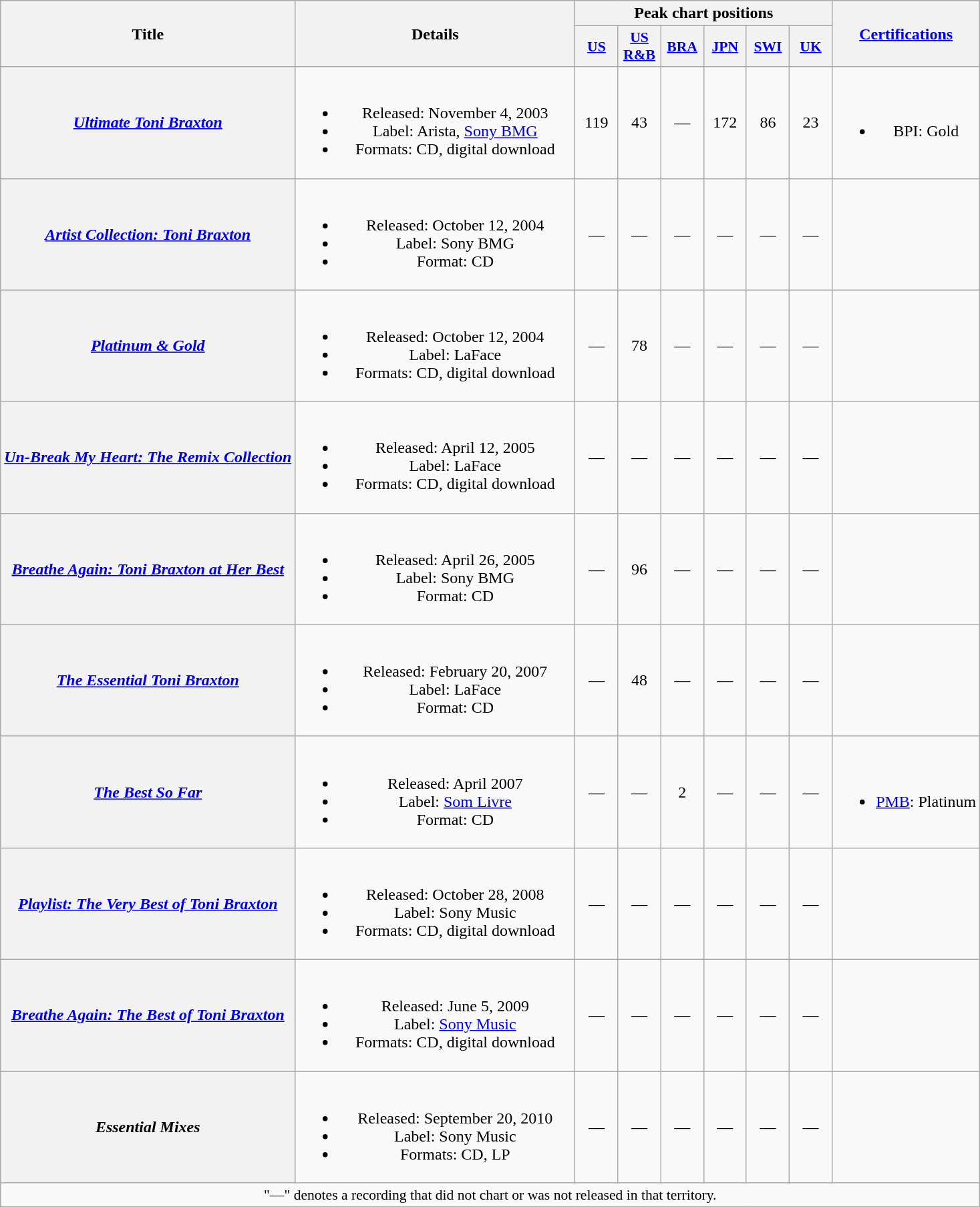<table class="wikitable plainrowheaders" style="text-align:center;">
<tr>
<th scope="col" rowspan="2">Title</th>
<th scope="col" rowspan="2" style="width:17em;">Details</th>
<th scope="col" colspan="6">Peak chart positions</th>
<th rowspan="2"><a href='#'>Certifications</a></th>
</tr>
<tr>
<th scope="col" style="width:2.5em;font-size:90%;"><a href='#'>US</a><br></th>
<th scope="col" style="width:2.5em;font-size:90%;"><a href='#'>US<br>R&B</a><br></th>
<th scope="col" style="width:2.5em;font-size:90%;"><a href='#'>BRA</a><br></th>
<th scope="col" style="width:2.5em;font-size:90%;"><a href='#'>JPN</a><br></th>
<th scope="col" style="width:2.5em;font-size:90%;"><a href='#'>SWI</a><br></th>
<th scope="col" style="width:2.5em;font-size:90%;"><a href='#'>UK</a><br></th>
</tr>
<tr>
<th scope="row"><em><a href='#'>Ultimate Toni Braxton</a></em></th>
<td><br><ul><li>Released: November 4, 2003</li><li>Label: Arista, <a href='#'>Sony BMG</a> </li><li>Formats: CD, digital download</li></ul></td>
<td>119</td>
<td>43</td>
<td>—</td>
<td>172</td>
<td>86</td>
<td>23</td>
<td><br><ul><li>BPI: Gold</li></ul></td>
</tr>
<tr>
<th scope="row"><em><a href='#'>Artist Collection: Toni Braxton</a></em></th>
<td><br><ul><li>Released: October 12, 2004</li><li>Label: Sony BMG </li><li>Format: CD</li></ul></td>
<td>—</td>
<td>—</td>
<td>—</td>
<td>—</td>
<td>—</td>
<td>—</td>
<td></td>
</tr>
<tr>
<th scope="row"><em><a href='#'>Platinum & Gold</a></em></th>
<td><br><ul><li>Released: October 12, 2004</li><li>Label: LaFace </li><li>Formats: CD, digital download</li></ul></td>
<td>—</td>
<td>78</td>
<td>—</td>
<td>—</td>
<td>—</td>
<td>—</td>
<td></td>
</tr>
<tr>
<th scope="row"><em><a href='#'>Un-Break My Heart: The Remix Collection</a></em></th>
<td><br><ul><li>Released: April 12, 2005</li><li>Label: LaFace </li><li>Formats: CD, digital download</li></ul></td>
<td>—</td>
<td>—</td>
<td>—</td>
<td>—</td>
<td>—</td>
<td>—</td>
<td></td>
</tr>
<tr>
<th scope="row"><em><a href='#'>Breathe Again: Toni Braxton at Her Best</a></em></th>
<td><br><ul><li>Released: April 26, 2005</li><li>Label: Sony BMG </li><li>Format: CD</li></ul></td>
<td>—</td>
<td>96</td>
<td>—</td>
<td>—</td>
<td>—</td>
<td>—</td>
<td></td>
</tr>
<tr>
<th scope="row"><em><a href='#'>The Essential Toni Braxton</a></em></th>
<td><br><ul><li>Released: February 20, 2007</li><li>Label: LaFace </li><li>Format: CD</li></ul></td>
<td>—</td>
<td>48</td>
<td>—</td>
<td>—</td>
<td>—</td>
<td>—</td>
<td></td>
</tr>
<tr>
<th scope="row"><em><a href='#'>The Best So Far</a></em></th>
<td><br><ul><li>Released: April 2007</li><li>Label: <a href='#'>Som Livre</a> </li><li>Format: CD</li></ul></td>
<td>—</td>
<td>—</td>
<td>2</td>
<td>—</td>
<td>—</td>
<td>—</td>
<td><br><ul><li><a href='#'>PMB</a>: Platinum</li></ul></td>
</tr>
<tr>
<th scope="row"><em><a href='#'>Playlist: The Very Best of Toni Braxton</a></em></th>
<td><br><ul><li>Released: October 28, 2008</li><li>Label: Sony Music </li><li>Formats: CD, digital download</li></ul></td>
<td>—</td>
<td>—</td>
<td>—</td>
<td>—</td>
<td>—</td>
<td>—</td>
<td></td>
</tr>
<tr>
<th scope="row"><em><a href='#'>Breathe Again: The Best of Toni Braxton</a></em></th>
<td><br><ul><li>Released: June 5, 2009</li><li>Label: <a href='#'>Sony Music</a> </li><li>Formats: CD, digital download</li></ul></td>
<td>—</td>
<td>—</td>
<td>—</td>
<td>—</td>
<td>—</td>
<td>—</td>
<td></td>
</tr>
<tr>
<th scope="row"><em>Essential Mixes</em></th>
<td><br><ul><li>Released: September 20, 2010</li><li>Label: Sony Music </li><li>Formats: CD, LP</li></ul></td>
<td>—</td>
<td>—</td>
<td>—</td>
<td>—</td>
<td>—</td>
<td>—</td>
<td></td>
</tr>
<tr>
<td colspan="9" style="font-size:90%">"—" denotes a recording that did not chart or was not released in that territory.</td>
</tr>
</table>
